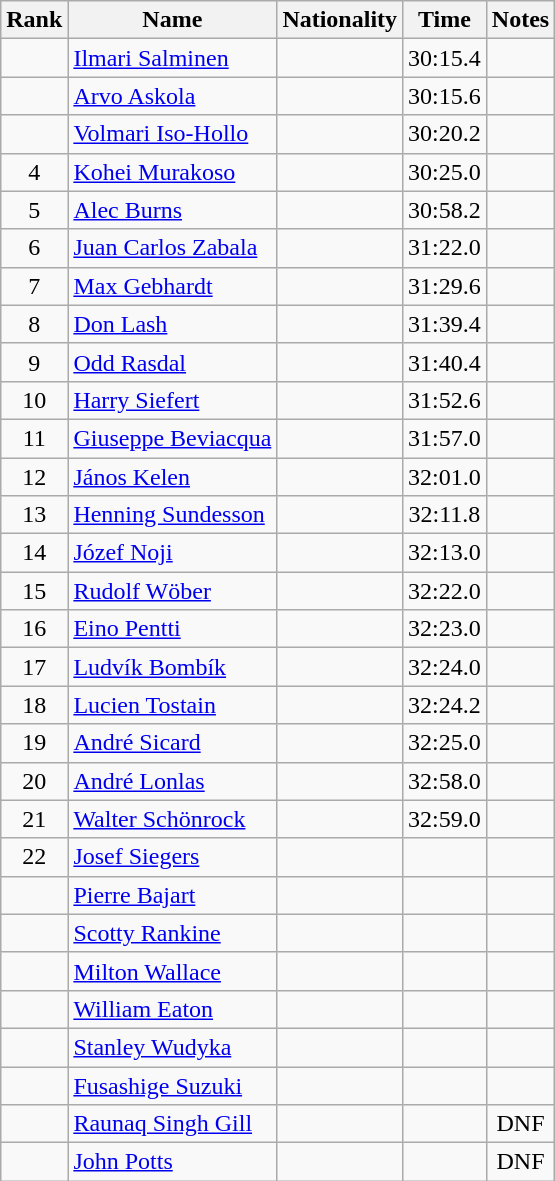<table class="wikitable sortable" style="text-align:center">
<tr>
<th>Rank</th>
<th>Name</th>
<th>Nationality</th>
<th>Time</th>
<th>Notes</th>
</tr>
<tr>
<td></td>
<td align=left><a href='#'>Ilmari Salminen</a></td>
<td align=left></td>
<td>30:15.4</td>
<td><strong> </strong></td>
</tr>
<tr>
<td></td>
<td align=left><a href='#'>Arvo Askola</a></td>
<td align=left></td>
<td>30:15.6</td>
<td><strong> </strong></td>
</tr>
<tr>
<td></td>
<td align=left><a href='#'>Volmari Iso-Hollo</a></td>
<td align=left></td>
<td>30:20.2</td>
<td></td>
</tr>
<tr>
<td>4</td>
<td align=left><a href='#'>Kohei Murakoso</a></td>
<td align=left></td>
<td>30:25.0</td>
<td></td>
</tr>
<tr>
<td>5</td>
<td align=left><a href='#'>Alec Burns</a></td>
<td align=left></td>
<td>30:58.2</td>
<td><strong> </strong></td>
</tr>
<tr>
<td>6</td>
<td align=left><a href='#'>Juan Carlos Zabala</a></td>
<td align=left></td>
<td>31:22.0</td>
<td></td>
</tr>
<tr>
<td>7</td>
<td align=left><a href='#'>Max Gebhardt</a></td>
<td align=left></td>
<td>31:29.6</td>
<td></td>
</tr>
<tr>
<td>8</td>
<td align=left><a href='#'>Don Lash</a></td>
<td align=left></td>
<td>31:39.4</td>
<td></td>
</tr>
<tr>
<td>9</td>
<td align=left><a href='#'>Odd Rasdal</a></td>
<td align=left></td>
<td>31:40.4</td>
<td></td>
</tr>
<tr>
<td>10</td>
<td align=left><a href='#'>Harry Siefert</a></td>
<td align=left></td>
<td>31:52.6</td>
<td></td>
</tr>
<tr>
<td>11</td>
<td align=left><a href='#'>Giuseppe Beviacqua</a></td>
<td align=left></td>
<td>31:57.0</td>
<td></td>
</tr>
<tr>
<td>12</td>
<td align=left><a href='#'>János Kelen</a></td>
<td align=left></td>
<td>32:01.0</td>
<td></td>
</tr>
<tr>
<td>13</td>
<td align=left><a href='#'>Henning Sundesson</a></td>
<td align=left></td>
<td>32:11.8</td>
<td></td>
</tr>
<tr>
<td>14</td>
<td align=left><a href='#'>Józef Noji</a></td>
<td align=left></td>
<td>32:13.0</td>
<td></td>
</tr>
<tr>
<td>15</td>
<td align=left><a href='#'>Rudolf Wöber</a></td>
<td align=left></td>
<td>32:22.0</td>
<td></td>
</tr>
<tr>
<td>16</td>
<td align=left><a href='#'>Eino Pentti</a></td>
<td align=left></td>
<td>32:23.0</td>
<td></td>
</tr>
<tr>
<td>17</td>
<td align=left><a href='#'>Ludvík Bombík</a></td>
<td align=left></td>
<td>32:24.0</td>
<td></td>
</tr>
<tr>
<td>18</td>
<td align=left><a href='#'>Lucien Tostain</a></td>
<td align=left></td>
<td>32:24.2</td>
<td></td>
</tr>
<tr>
<td>19</td>
<td align=left><a href='#'>André Sicard</a></td>
<td align=left></td>
<td>32:25.0</td>
<td></td>
</tr>
<tr>
<td>20</td>
<td align=left><a href='#'>André Lonlas</a></td>
<td align=left></td>
<td>32:58.0</td>
<td></td>
</tr>
<tr>
<td>21</td>
<td align=left><a href='#'>Walter Schönrock</a></td>
<td align=left></td>
<td>32:59.0</td>
<td></td>
</tr>
<tr>
<td>22</td>
<td align=left><a href='#'>Josef Siegers</a></td>
<td align=left></td>
<td></td>
<td></td>
</tr>
<tr>
<td></td>
<td align=left><a href='#'>Pierre Bajart</a></td>
<td align=left></td>
<td></td>
<td></td>
</tr>
<tr>
<td></td>
<td align=left><a href='#'>Scotty Rankine</a></td>
<td align=left></td>
<td></td>
<td></td>
</tr>
<tr>
<td></td>
<td align=left><a href='#'>Milton Wallace</a></td>
<td align=left></td>
<td></td>
<td></td>
</tr>
<tr>
<td></td>
<td align=left><a href='#'>William Eaton</a></td>
<td align=left></td>
<td></td>
<td></td>
</tr>
<tr>
<td></td>
<td align=left><a href='#'>Stanley Wudyka</a></td>
<td align=left></td>
<td></td>
<td></td>
</tr>
<tr>
<td></td>
<td align=left><a href='#'>Fusashige Suzuki</a></td>
<td align=left></td>
<td></td>
<td></td>
</tr>
<tr>
<td></td>
<td align=left><a href='#'>Raunaq Singh Gill</a></td>
<td align=left></td>
<td></td>
<td>DNF</td>
</tr>
<tr>
<td></td>
<td align=left><a href='#'>John Potts</a></td>
<td align=left></td>
<td></td>
<td>DNF</td>
</tr>
</table>
